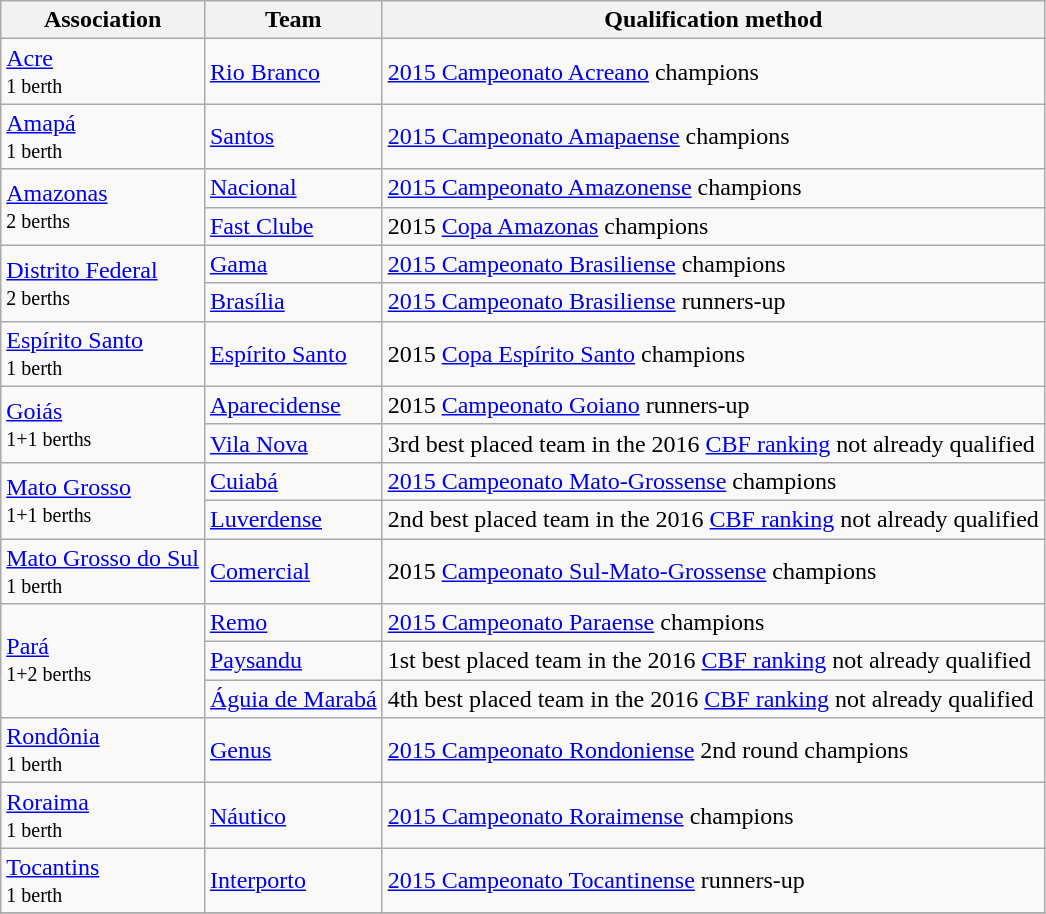<table class="wikitable">
<tr>
<th>Association</th>
<th>Team</th>
<th>Qualification method</th>
</tr>
<tr>
<td rowspan="1"> <a href='#'>Acre</a><br><small>1 berth</small></td>
<td><a href='#'>Rio Branco</a></td>
<td><a href='#'>2015 Campeonato Acreano</a> champions</td>
</tr>
<tr>
<td rowspan="1"> <a href='#'>Amapá</a><br><small>1 berth</small></td>
<td><a href='#'>Santos</a></td>
<td><a href='#'>2015 Campeonato Amapaense</a> champions</td>
</tr>
<tr>
<td rowspan="2"> <a href='#'>Amazonas</a><br><small>2 berths</small></td>
<td><a href='#'>Nacional</a></td>
<td><a href='#'>2015 Campeonato Amazonense</a> champions</td>
</tr>
<tr>
<td><a href='#'>Fast Clube</a></td>
<td>2015 <a href='#'>Copa Amazonas</a> champions</td>
</tr>
<tr>
<td rowspan="2"> <a href='#'>Distrito Federal</a><br><small>2 berths</small></td>
<td><a href='#'>Gama</a></td>
<td><a href='#'>2015 Campeonato Brasiliense</a> champions</td>
</tr>
<tr>
<td><a href='#'>Brasília</a></td>
<td><a href='#'>2015 Campeonato Brasiliense</a> runners-up</td>
</tr>
<tr>
<td rowspan="1"> <a href='#'>Espírito Santo</a><br><small>1 berth</small></td>
<td><a href='#'>Espírito Santo</a></td>
<td>2015 <a href='#'>Copa Espírito Santo</a> champions</td>
</tr>
<tr>
<td rowspan="2"> <a href='#'>Goiás</a><br><small>1+1 berths</small></td>
<td><a href='#'>Aparecidense</a></td>
<td>2015 <a href='#'>Campeonato Goiano</a> runners-up</td>
</tr>
<tr>
<td><a href='#'>Vila Nova</a></td>
<td>3rd best placed team in the 2016 <a href='#'>CBF ranking</a> not already qualified</td>
</tr>
<tr>
<td rowspan="2"> <a href='#'>Mato Grosso</a><br><small>1+1 berths</small></td>
<td><a href='#'>Cuiabá</a></td>
<td><a href='#'>2015 Campeonato Mato-Grossense</a> champions</td>
</tr>
<tr>
<td><a href='#'>Luverdense</a></td>
<td>2nd best placed team in the 2016 <a href='#'>CBF ranking</a> not already qualified</td>
</tr>
<tr>
<td rowspan="1"> <a href='#'>Mato Grosso do Sul</a><br><small>1 berth</small></td>
<td><a href='#'>Comercial</a></td>
<td>2015 <a href='#'>Campeonato Sul-Mato-Grossense</a> champions</td>
</tr>
<tr>
<td rowspan="3"> <a href='#'>Pará</a><br><small>1+2 berths</small></td>
<td><a href='#'>Remo</a></td>
<td><a href='#'>2015 Campeonato Paraense</a> champions</td>
</tr>
<tr>
<td><a href='#'>Paysandu</a></td>
<td>1st best placed team in the 2016 <a href='#'>CBF ranking</a> not already qualified</td>
</tr>
<tr>
<td><a href='#'>Águia de Marabá</a></td>
<td>4th best placed team in the 2016 <a href='#'>CBF ranking</a> not already qualified</td>
</tr>
<tr>
<td rowspan="1"> <a href='#'>Rondônia</a><br><small>1 berth</small></td>
<td><a href='#'>Genus</a></td>
<td><a href='#'>2015 Campeonato Rondoniense</a> 2nd round champions</td>
</tr>
<tr>
<td rowspan="1"> <a href='#'>Roraima</a><br><small>1 berth</small></td>
<td><a href='#'>Náutico</a></td>
<td><a href='#'>2015 Campeonato Roraimense</a> champions</td>
</tr>
<tr>
<td rowspan="1"> <a href='#'>Tocantins</a><br><small>1 berth</small></td>
<td><a href='#'>Interporto</a></td>
<td><a href='#'>2015 Campeonato Tocantinense</a> runners-up</td>
</tr>
<tr>
</tr>
</table>
